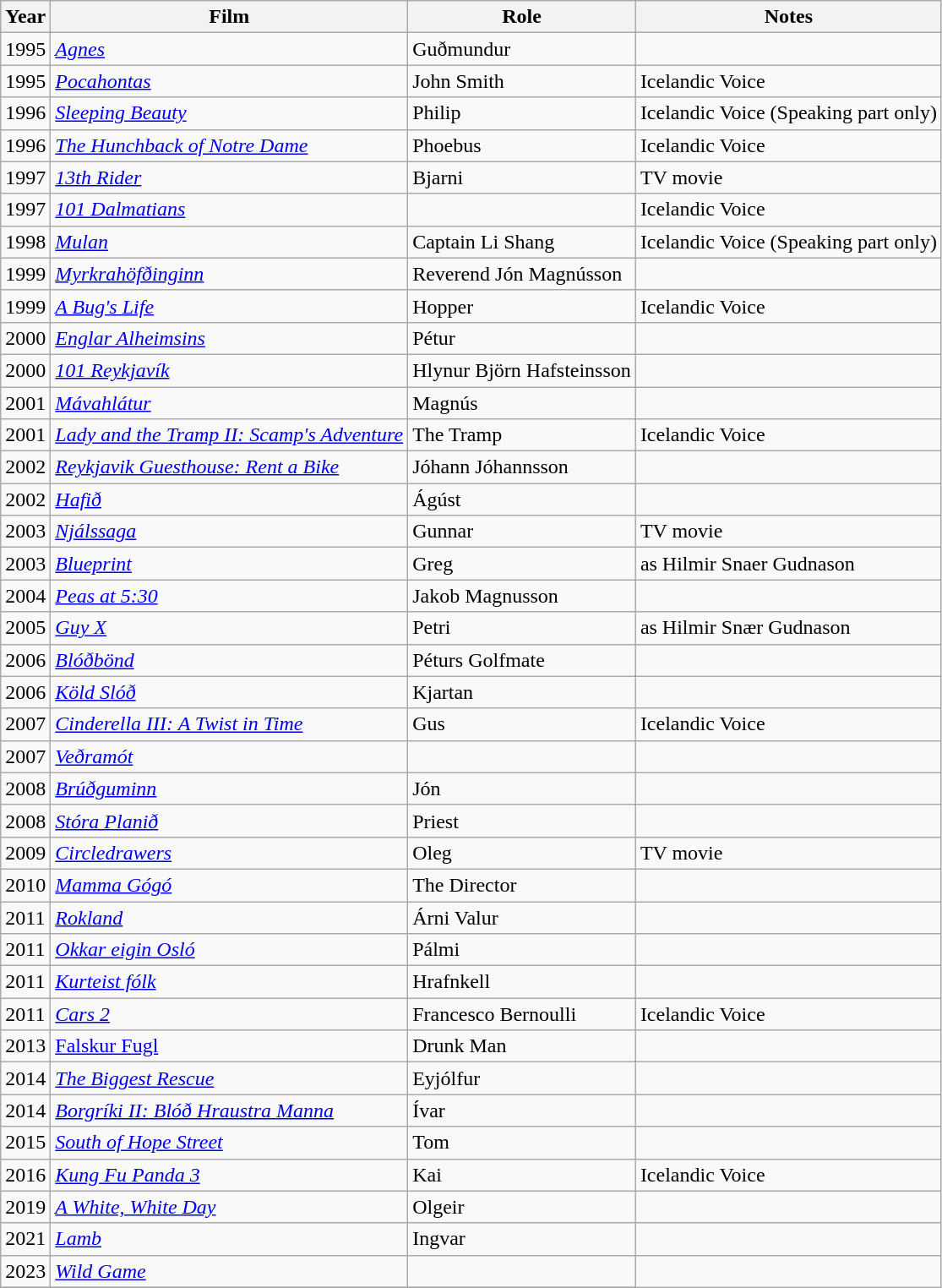<table class="wikitable">
<tr>
<th>Year</th>
<th>Film</th>
<th>Role</th>
<th>Notes</th>
</tr>
<tr>
<td>1995</td>
<td><em><a href='#'>Agnes</a></em></td>
<td>Guðmundur</td>
<td></td>
</tr>
<tr>
<td>1995</td>
<td><em><a href='#'>Pocahontas</a></em></td>
<td>John Smith</td>
<td>Icelandic Voice</td>
</tr>
<tr>
<td>1996</td>
<td><em><a href='#'>Sleeping Beauty</a></em></td>
<td>Philip</td>
<td>Icelandic Voice (Speaking part only)</td>
</tr>
<tr>
<td>1996</td>
<td><em><a href='#'>The Hunchback of Notre Dame</a></em></td>
<td>Phoebus</td>
<td>Icelandic Voice</td>
</tr>
<tr>
<td>1997</td>
<td><em><a href='#'>13th Rider</a></em></td>
<td>Bjarni</td>
<td>TV movie</td>
</tr>
<tr>
<td>1997</td>
<td><em><a href='#'>101 Dalmatians</a></em></td>
<td></td>
<td>Icelandic Voice</td>
</tr>
<tr>
<td>1998</td>
<td><em><a href='#'>Mulan</a></em></td>
<td>Captain Li Shang</td>
<td>Icelandic Voice (Speaking part only)</td>
</tr>
<tr>
<td>1999</td>
<td><em><a href='#'>Myrkrahöfðinginn</a></em></td>
<td>Reverend Jón Magnússon</td>
<td></td>
</tr>
<tr>
<td>1999</td>
<td><em><a href='#'>A Bug's Life</a></em></td>
<td>Hopper</td>
<td>Icelandic Voice</td>
</tr>
<tr>
<td>2000</td>
<td><em><a href='#'>Englar Alheimsins</a></em></td>
<td>Pétur</td>
<td></td>
</tr>
<tr>
<td>2000</td>
<td><em><a href='#'>101 Reykjavík</a></em></td>
<td>Hlynur Björn Hafsteinsson</td>
<td></td>
</tr>
<tr>
<td>2001</td>
<td><em><a href='#'>Mávahlátur</a></em></td>
<td>Magnús</td>
<td></td>
</tr>
<tr>
<td>2001</td>
<td><em><a href='#'>Lady and the Tramp II: Scamp's Adventure</a></em></td>
<td>The Tramp</td>
<td>Icelandic Voice</td>
</tr>
<tr>
<td>2002</td>
<td><em><a href='#'>Reykjavik Guesthouse: Rent a Bike</a></em></td>
<td>Jóhann Jóhannsson</td>
<td></td>
</tr>
<tr>
<td>2002</td>
<td><em><a href='#'>Hafið</a></em></td>
<td>Ágúst</td>
<td></td>
</tr>
<tr>
<td>2003</td>
<td><em><a href='#'>Njálssaga</a></em></td>
<td>Gunnar</td>
<td>TV movie</td>
</tr>
<tr>
<td>2003</td>
<td><em><a href='#'>Blueprint</a></em></td>
<td>Greg</td>
<td>as Hilmir Snaer Gudnason</td>
</tr>
<tr>
<td>2004</td>
<td><em><a href='#'>Peas at 5:30</a></em></td>
<td>Jakob Magnusson</td>
<td></td>
</tr>
<tr>
<td>2005</td>
<td><em><a href='#'>Guy X</a></em></td>
<td>Petri</td>
<td>as Hilmir Snær Gudnason</td>
</tr>
<tr>
<td>2006</td>
<td><em><a href='#'>Blóðbönd</a></em></td>
<td>Péturs Golfmate</td>
<td></td>
</tr>
<tr>
<td>2006</td>
<td><em><a href='#'>Köld Slóð</a></em></td>
<td>Kjartan</td>
<td></td>
</tr>
<tr>
<td>2007</td>
<td><em><a href='#'>Cinderella III: A Twist in Time</a></em></td>
<td>Gus</td>
<td>Icelandic Voice</td>
</tr>
<tr>
<td>2007</td>
<td><em><a href='#'>Veðramót</a></em></td>
<td></td>
<td></td>
</tr>
<tr>
<td>2008</td>
<td><em><a href='#'>Brúðguminn</a></em></td>
<td>Jón</td>
<td></td>
</tr>
<tr>
<td>2008</td>
<td><em><a href='#'>Stóra Planið</a></em></td>
<td>Priest</td>
<td></td>
</tr>
<tr>
<td>2009</td>
<td><em><a href='#'>Circledrawers</a></em></td>
<td>Oleg</td>
<td>TV movie</td>
</tr>
<tr>
<td>2010</td>
<td><em><a href='#'>Mamma Gógó</a></em></td>
<td>The Director</td>
<td></td>
</tr>
<tr>
<td>2011</td>
<td><em><a href='#'>Rokland</a></em></td>
<td>Árni Valur</td>
<td></td>
</tr>
<tr>
<td>2011</td>
<td><em><a href='#'>Okkar eigin Osló</a></em></td>
<td>Pálmi</td>
<td></td>
</tr>
<tr>
<td>2011</td>
<td><em><a href='#'>Kurteist fólk</a></em></td>
<td>Hrafnkell</td>
<td></td>
</tr>
<tr>
<td>2011</td>
<td><em><a href='#'>Cars 2</a></em></td>
<td>Francesco Bernoulli</td>
<td>Icelandic Voice</td>
</tr>
<tr>
<td>2013</td>
<td><a href='#'>Falskur Fugl</a></td>
<td>Drunk Man</td>
<td></td>
</tr>
<tr>
<td>2014</td>
<td><em><a href='#'>The Biggest Rescue</a></em></td>
<td>Eyjólfur</td>
<td></td>
</tr>
<tr>
<td>2014</td>
<td><em><a href='#'>Borgríki II: Blóð Hraustra Manna</a></em></td>
<td>Ívar</td>
<td></td>
</tr>
<tr>
<td>2015</td>
<td><em><a href='#'>South of Hope Street</a></em></td>
<td>Tom</td>
<td></td>
</tr>
<tr>
<td>2016</td>
<td><em><a href='#'>Kung Fu Panda 3</a></em></td>
<td>Kai</td>
<td>Icelandic Voice</td>
</tr>
<tr>
<td>2019</td>
<td><em><a href='#'>A White, White Day</a></em></td>
<td>Olgeir</td>
<td></td>
</tr>
<tr>
<td>2021</td>
<td><em><a href='#'>Lamb</a></em></td>
<td>Ingvar</td>
<td></td>
</tr>
<tr>
<td>2023</td>
<td><em><a href='#'>Wild Game</a></em></td>
<td></td>
</tr>
<tr>
</tr>
</table>
